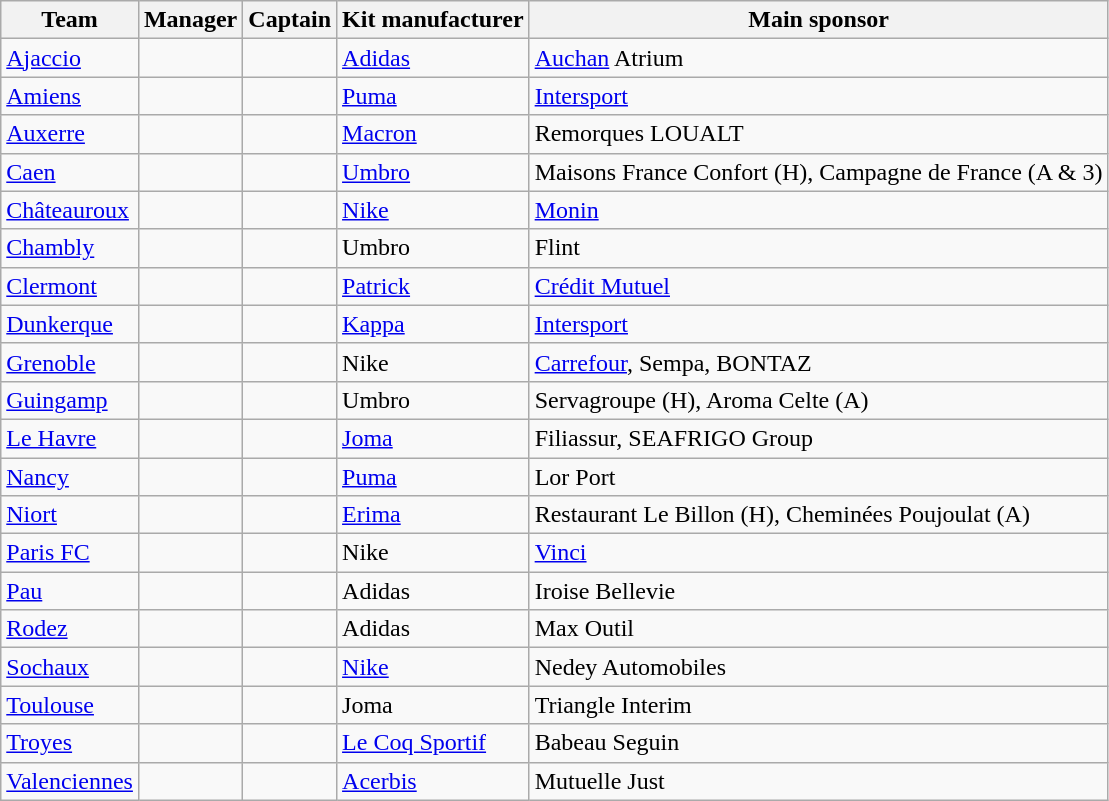<table class="wikitable sortable" style="text-align: left;">
<tr>
<th>Team</th>
<th>Manager</th>
<th>Captain</th>
<th>Kit manufacturer</th>
<th>Main sponsor</th>
</tr>
<tr>
<td><a href='#'>Ajaccio</a></td>
<td> </td>
<td> </td>
<td><a href='#'>Adidas</a></td>
<td><a href='#'>Auchan</a> Atrium</td>
</tr>
<tr>
<td><a href='#'>Amiens</a></td>
<td> </td>
<td> </td>
<td><a href='#'>Puma</a></td>
<td><a href='#'>Intersport</a></td>
</tr>
<tr>
<td><a href='#'>Auxerre</a></td>
<td> </td>
<td> </td>
<td><a href='#'>Macron</a></td>
<td>Remorques LOUALT</td>
</tr>
<tr>
<td><a href='#'>Caen</a></td>
<td> </td>
<td> </td>
<td><a href='#'>Umbro</a></td>
<td>Maisons France Confort (H), Campagne de France (A & 3)</td>
</tr>
<tr>
<td><a href='#'>Châteauroux</a></td>
<td> </td>
<td> </td>
<td><a href='#'>Nike</a></td>
<td><a href='#'>Monin</a></td>
</tr>
<tr>
<td><a href='#'>Chambly</a></td>
<td> </td>
<td> </td>
<td>Umbro</td>
<td>Flint</td>
</tr>
<tr>
<td><a href='#'>Clermont</a></td>
<td> </td>
<td> </td>
<td><a href='#'>Patrick</a></td>
<td><a href='#'>Crédit Mutuel</a></td>
</tr>
<tr>
<td><a href='#'>Dunkerque</a></td>
<td> </td>
<td> </td>
<td><a href='#'>Kappa</a></td>
<td><a href='#'>Intersport</a></td>
</tr>
<tr>
<td><a href='#'>Grenoble</a></td>
<td> </td>
<td> </td>
<td>Nike</td>
<td><a href='#'>Carrefour</a>, Sempa, BONTAZ</td>
</tr>
<tr>
<td><a href='#'>Guingamp</a></td>
<td> </td>
<td> </td>
<td>Umbro</td>
<td>Servagroupe (H), Aroma Celte (A)</td>
</tr>
<tr>
<td><a href='#'>Le Havre</a></td>
<td> </td>
<td> </td>
<td><a href='#'>Joma</a></td>
<td>Filiassur, SEAFRIGO Group</td>
</tr>
<tr>
<td><a href='#'>Nancy</a></td>
<td> </td>
<td> </td>
<td><a href='#'>Puma</a></td>
<td>Lor Port</td>
</tr>
<tr>
<td><a href='#'>Niort</a></td>
<td> </td>
<td> </td>
<td><a href='#'>Erima</a></td>
<td>Restaurant Le Billon (H), Cheminées Poujoulat (A)</td>
</tr>
<tr>
<td><a href='#'>Paris FC</a></td>
<td> </td>
<td> </td>
<td>Nike</td>
<td><a href='#'>Vinci</a></td>
</tr>
<tr>
<td><a href='#'>Pau</a></td>
<td> </td>
<td> </td>
<td>Adidas</td>
<td>Iroise Bellevie</td>
</tr>
<tr>
<td><a href='#'>Rodez</a></td>
<td> </td>
<td> </td>
<td>Adidas</td>
<td>Max Outil</td>
</tr>
<tr>
<td><a href='#'>Sochaux</a></td>
<td> </td>
<td> </td>
<td><a href='#'>Nike</a></td>
<td>Nedey Automobiles</td>
</tr>
<tr>
<td><a href='#'>Toulouse</a></td>
<td> </td>
<td> </td>
<td>Joma</td>
<td>Triangle Interim</td>
</tr>
<tr>
<td><a href='#'>Troyes</a></td>
<td> </td>
<td> </td>
<td><a href='#'>Le Coq Sportif</a></td>
<td>Babeau Seguin</td>
</tr>
<tr>
<td><a href='#'>Valenciennes</a></td>
<td> </td>
<td> </td>
<td><a href='#'>Acerbis</a></td>
<td>Mutuelle Just</td>
</tr>
</table>
